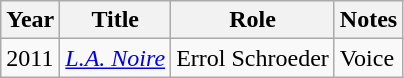<table class="wikitable sortable">
<tr>
<th>Year</th>
<th>Title</th>
<th>Role</th>
<th class="unsortable">Notes</th>
</tr>
<tr>
<td>2011</td>
<td><em><a href='#'>L.A. Noire</a></em></td>
<td>Errol Schroeder</td>
<td>Voice</td>
</tr>
</table>
